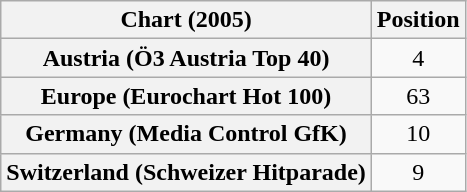<table class="wikitable sortable plainrowheaders" style="text-align:center">
<tr>
<th scope="col">Chart (2005)</th>
<th scope="col">Position</th>
</tr>
<tr>
<th scope="row">Austria (Ö3 Austria Top 40)</th>
<td>4</td>
</tr>
<tr>
<th scope="row">Europe (Eurochart Hot 100)</th>
<td>63</td>
</tr>
<tr>
<th scope="row">Germany (Media Control GfK)</th>
<td>10</td>
</tr>
<tr>
<th scope="row">Switzerland (Schweizer Hitparade)</th>
<td>9</td>
</tr>
</table>
